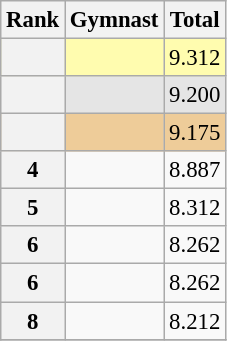<table class="wikitable sortable" style="text-align:center; font-size:95%">
<tr>
<th scope=col>Rank</th>
<th scope=col>Gymnast</th>
<th scope=col>Total</th>
</tr>
<tr bgcolor=fffcaf>
<th scope=row style="text-align:center"></th>
<td align=left></td>
<td>9.312</td>
</tr>
<tr bgcolor=e5e5e5>
<th scope=row style="text-align:center"></th>
<td align=left></td>
<td>9.200</td>
</tr>
<tr bgcolor=eecc99>
<th scope=row style="text-align:center"></th>
<td align=left></td>
<td>9.175</td>
</tr>
<tr>
<th scope=row style="text-align:center">4</th>
<td align=left></td>
<td>8.887</td>
</tr>
<tr>
<th scope=row style="text-align:center">5</th>
<td align=left></td>
<td>8.312</td>
</tr>
<tr>
<th scope=row style="text-align:center">6</th>
<td align=left></td>
<td>8.262</td>
</tr>
<tr>
<th scope=row style="text-align:center">6</th>
<td align=left></td>
<td>8.262</td>
</tr>
<tr>
<th scope=row style="text-align:center">8</th>
<td align=left></td>
<td>8.212</td>
</tr>
<tr>
</tr>
</table>
